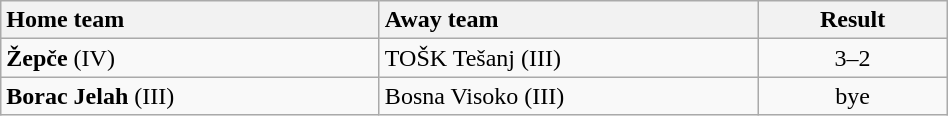<table class="wikitable" style="width:50%">
<tr>
<th style="width:40%; text-align:left">Home team</th>
<th style="width:40%; text-align:left">Away team</th>
<th>Result</th>
</tr>
<tr>
<td><strong>Žepče</strong> (IV)</td>
<td>TOŠK Tešanj (III)</td>
<td style="text-align:center">3–2</td>
</tr>
<tr>
<td><strong>Borac Jelah</strong> (III)</td>
<td>Bosna Visoko (III)</td>
<td style="text-align:center">bye</td>
</tr>
</table>
